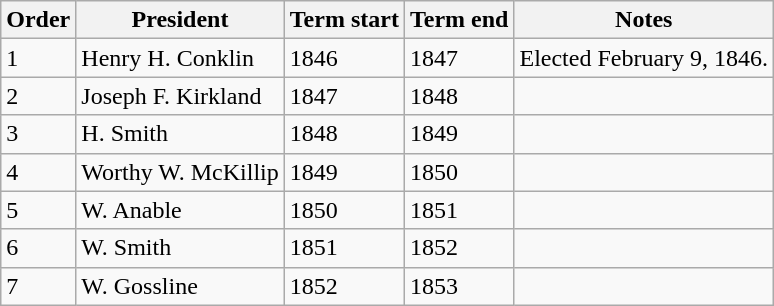<table class="wikitable">
<tr>
<th>Order</th>
<th>President</th>
<th>Term start</th>
<th>Term end</th>
<th>Notes</th>
</tr>
<tr>
<td>1</td>
<td>Henry H. Conklin</td>
<td>1846</td>
<td>1847</td>
<td>Elected February 9, 1846.</td>
</tr>
<tr>
<td>2</td>
<td>Joseph F. Kirkland</td>
<td>1847</td>
<td>1848</td>
<td></td>
</tr>
<tr>
<td>3</td>
<td>H. Smith</td>
<td>1848</td>
<td>1849</td>
<td></td>
</tr>
<tr>
<td>4</td>
<td>Worthy W. McKillip</td>
<td>1849</td>
<td>1850</td>
<td></td>
</tr>
<tr>
<td>5</td>
<td>W. Anable</td>
<td>1850</td>
<td>1851</td>
<td></td>
</tr>
<tr>
<td>6</td>
<td>W. Smith</td>
<td>1851</td>
<td>1852</td>
<td></td>
</tr>
<tr>
<td>7</td>
<td>W. Gossline</td>
<td>1852</td>
<td>1853</td>
<td></td>
</tr>
</table>
